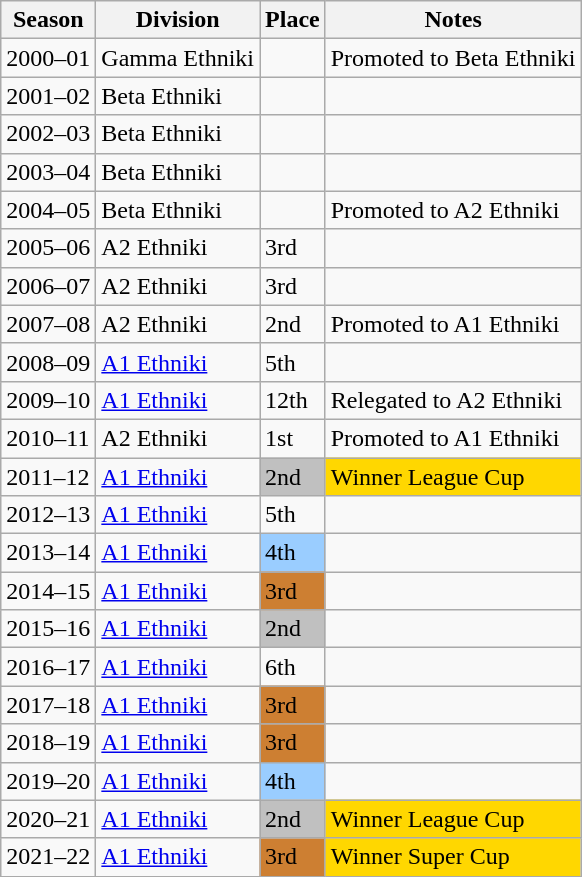<table class="wikitable">
<tr>
<th>Season</th>
<th>Division</th>
<th>Place</th>
<th>Notes</th>
</tr>
<tr>
<td>2000–01</td>
<td>Gamma Ethniki</td>
<td></td>
<td>Promoted to Beta Ethniki</td>
</tr>
<tr>
<td>2001–02</td>
<td>Beta Ethniki</td>
<td></td>
<td></td>
</tr>
<tr>
<td>2002–03</td>
<td>Beta Ethniki</td>
<td></td>
<td></td>
</tr>
<tr>
<td>2003–04</td>
<td>Beta Ethniki</td>
<td></td>
<td></td>
</tr>
<tr>
<td>2004–05</td>
<td>Beta Ethniki</td>
<td></td>
<td>Promoted to A2 Ethniki</td>
</tr>
<tr>
<td>2005–06</td>
<td>A2 Ethniki</td>
<td>3rd</td>
<td></td>
</tr>
<tr>
<td>2006–07</td>
<td>A2 Ethniki</td>
<td>3rd</td>
<td></td>
</tr>
<tr>
<td>2007–08</td>
<td>A2 Ethniki</td>
<td>2nd</td>
<td>Promoted to A1 Ethniki</td>
</tr>
<tr>
<td>2008–09</td>
<td><a href='#'>A1 Ethniki</a></td>
<td>5th</td>
<td></td>
</tr>
<tr>
<td>2009–10</td>
<td><a href='#'>A1 Ethniki</a></td>
<td>12th</td>
<td>Relegated to A2 Ethniki</td>
</tr>
<tr>
<td>2010–11</td>
<td>A2 Ethniki</td>
<td>1st</td>
<td>Promoted to A1 Ethniki</td>
</tr>
<tr>
<td>2011–12</td>
<td><a href='#'>A1 Ethniki</a></td>
<td bgcolor=silver>2nd</td>
<td bgcolor=gold>Winner League Cup</td>
</tr>
<tr>
<td>2012–13</td>
<td><a href='#'>A1 Ethniki</a></td>
<td>5th</td>
<td></td>
</tr>
<tr>
<td>2013–14</td>
<td><a href='#'>A1 Ethniki</a></td>
<td bgcolor=#9acdff>4th</td>
<td></td>
</tr>
<tr>
<td>2014–15</td>
<td><a href='#'>A1 Ethniki</a></td>
<td bgcolor=#CD7F32>3rd</td>
<td></td>
</tr>
<tr>
<td>2015–16</td>
<td><a href='#'>A1 Ethniki</a></td>
<td bgcolor=silver>2nd</td>
<td></td>
</tr>
<tr>
<td>2016–17</td>
<td><a href='#'>A1 Ethniki</a></td>
<td>6th</td>
<td></td>
</tr>
<tr>
<td>2017–18</td>
<td><a href='#'>A1 Ethniki</a></td>
<td bgcolor=#CD7F32>3rd</td>
<td></td>
</tr>
<tr>
<td>2018–19</td>
<td><a href='#'>A1 Ethniki</a></td>
<td bgcolor=#CD7F32>3rd</td>
<td></td>
</tr>
<tr>
<td>2019–20</td>
<td><a href='#'>A1 Ethniki</a></td>
<td bgcolor=#9acdff>4th</td>
<td></td>
</tr>
<tr>
<td>2020–21</td>
<td><a href='#'>A1 Ethniki</a></td>
<td bgcolor=silver>2nd</td>
<td bgcolor=gold>Winner League Cup</td>
</tr>
<tr>
<td>2021–22</td>
<td><a href='#'>A1 Ethniki</a></td>
<td bgcolor=#CD7F32>3rd</td>
<td bgcolor=gold>Winner Super Cup</td>
</tr>
</table>
